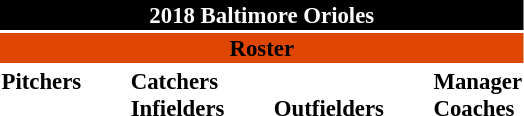<table class="toccolours" style="font-size: 95%;">
<tr>
<th colspan="10" style="background:#000000; color:#FFFFFF; text-align:center;">2018 Baltimore Orioles</th>
</tr>
<tr>
<td colspan="10" style="background:#DF4601; color:#000000; text-align:center;"><strong>Roster</strong></td>
</tr>
<tr>
<td valign="top"><strong>Pitchers</strong><br>


























</td>
<td style="width:25px;"></td>
<td valign="top"><strong>Catchers</strong><br>



<strong>Infielders</strong>













</td>
<td style="width:25px;"></td>
<td valign="top"><br><strong>Outfielders</strong>









</td>
<td style="width:25px;"></td>
<td valign="top"><strong>Manager</strong><br>
<strong>Coaches</strong>
 
 
 
 
 
 
 
 
 </td>
</tr>
</table>
